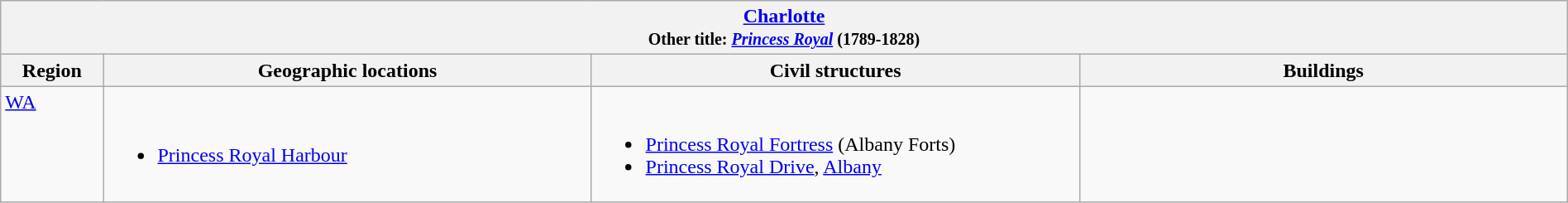<table class="wikitable" width="100%">
<tr>
<th colspan="4"> <a href='#'>Charlotte</a><br><small>Other title: <em><a href='#'>Princess Royal</a></em> (1789-1828)</small></th>
</tr>
<tr>
<th width="5%">Region</th>
<th width="23.75%">Geographic locations</th>
<th width="23.75%">Civil structures</th>
<th width="23.75%">Buildings</th>
</tr>
<tr>
<td align=left valign=top> <a href='#'>WA</a></td>
<td><br><ul><li><a href='#'>Princess Royal Harbour</a></li></ul></td>
<td><br><ul><li><a href='#'>Princess Royal Fortress</a> (Albany Forts)</li><li><a href='#'>Princess Royal Drive</a>, <a href='#'>Albany</a></li></ul></td>
<td></td>
</tr>
</table>
